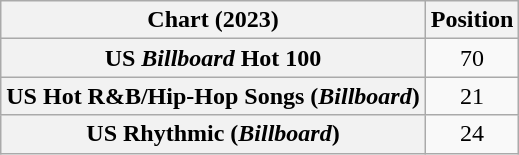<table class="wikitable sortable plainrowheaders" style="text-align:center">
<tr>
<th scope="col">Chart (2023)</th>
<th scope="col">Position</th>
</tr>
<tr>
<th scope="row">US <em>Billboard</em> Hot 100</th>
<td>70</td>
</tr>
<tr>
<th scope="row">US Hot R&B/Hip-Hop Songs (<em>Billboard</em>)</th>
<td>21</td>
</tr>
<tr>
<th scope="row">US Rhythmic (<em>Billboard</em>)</th>
<td>24</td>
</tr>
</table>
